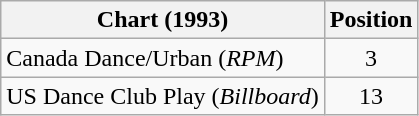<table class="wikitable">
<tr>
<th>Chart (1993)</th>
<th>Position</th>
</tr>
<tr>
<td>Canada Dance/Urban (<em>RPM</em>)</td>
<td align="center">3</td>
</tr>
<tr>
<td>US Dance Club Play (<em>Billboard</em>)</td>
<td align="center">13</td>
</tr>
</table>
